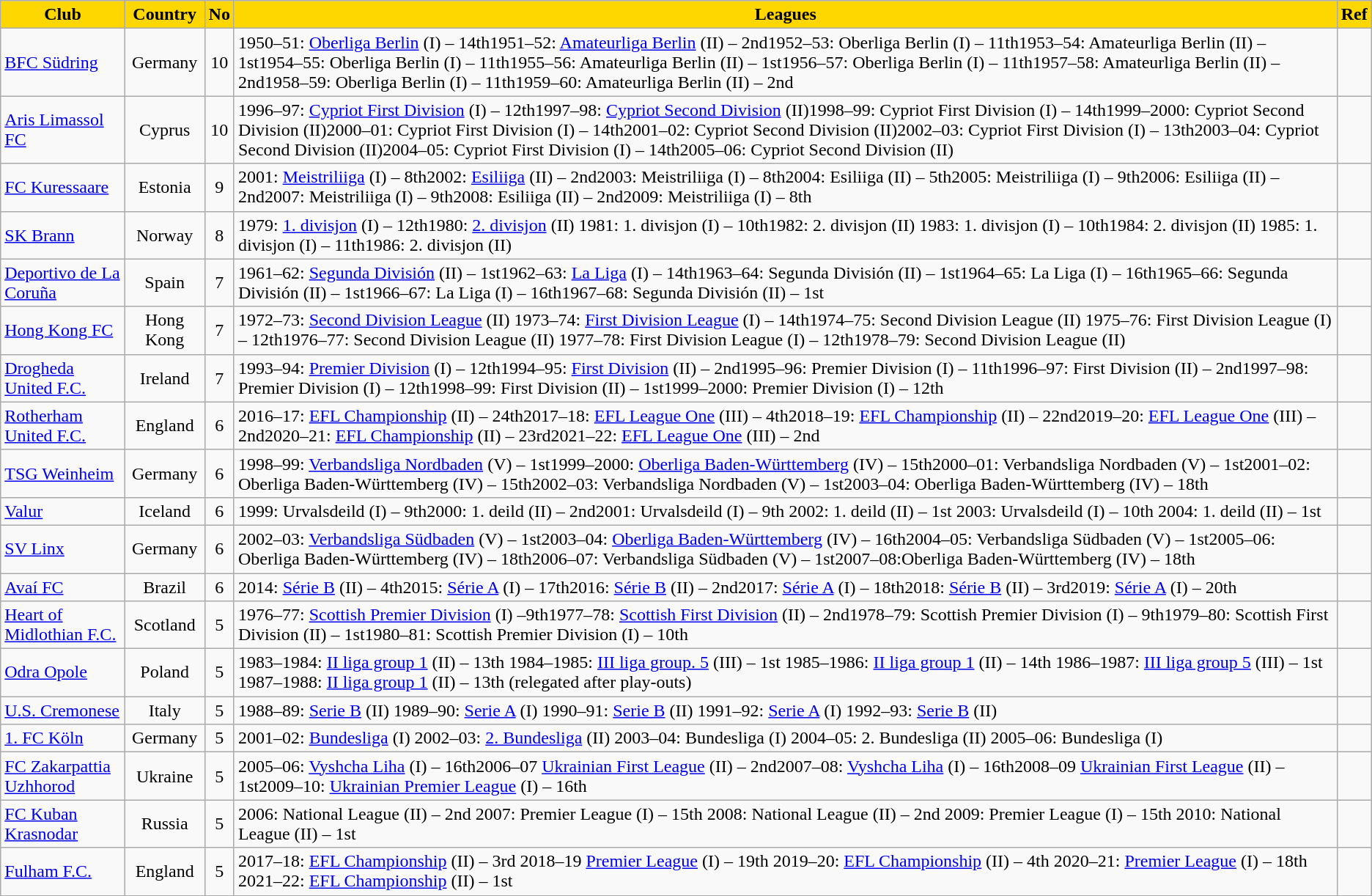<table class="wikitable sortable">
<tr align="center" bgcolor="#FFD700">
<td><strong>Club</strong></td>
<td><strong>Country</strong></td>
<td><strong>No</strong></td>
<td><strong>Leagues</strong></td>
<td><strong>Ref</strong></td>
</tr>
<tr align="center">
<td align="left"><a href='#'>BFC Südring</a></td>
<td>Germany</td>
<td>10</td>
<td align="left">1950–51: <a href='#'>Oberliga Berlin</a> (I) – 14th1951–52: <a href='#'>Amateurliga Berlin</a> (II) – 2nd1952–53: Oberliga Berlin (I) – 11th1953–54: Amateurliga Berlin (II) – 1st1954–55: Oberliga Berlin (I) – 11th1955–56: Amateurliga Berlin (II) – 1st1956–57: Oberliga Berlin (I) – 11th1957–58: Amateurliga Berlin (II) – 2nd1958–59: Oberliga Berlin (I) – 11th1959–60: Amateurliga Berlin (II) – 2nd</td>
<td></td>
</tr>
<tr align="center">
<td align="left"><a href='#'>Aris Limassol FC</a></td>
<td>Cyprus</td>
<td>10</td>
<td align="left">1996–97: <a href='#'>Cypriot First Division</a> (I) – 12th1997–98: <a href='#'>Cypriot Second Division</a> (II)1998–99: Cypriot First Division (I) – 14th1999–2000: Cypriot Second Division (II)2000–01: Cypriot First Division (I) – 14th2001–02: Cypriot Second Division (II)2002–03: Cypriot First Division (I) – 13th2003–04: Cypriot Second Division (II)2004–05: Cypriot First Division (I) – 14th2005–06: Cypriot Second Division (II)</td>
<td></td>
</tr>
<tr align="center">
<td align="left"><a href='#'>FC Kuressaare</a></td>
<td>Estonia</td>
<td>9</td>
<td align="left">2001: <a href='#'>Meistriliiga</a> (I) – 8th2002: <a href='#'>Esiliiga</a> (II) – 2nd2003: Meistriliiga (I) – 8th2004: Esiliiga (II) – 5th2005: Meistriliiga (I) – 9th2006: Esiliiga (II) – 2nd2007: Meistriliiga (I) – 9th2008: Esiliiga (II) – 2nd2009: Meistriliiga (I) – 8th</td>
<td></td>
</tr>
<tr align="center">
<td align="left"><a href='#'>SK Brann</a></td>
<td>Norway</td>
<td>8</td>
<td align="left">1979: <a href='#'>1. divisjon</a> (I) – 12th1980: <a href='#'>2. divisjon</a> (II) 1981: 1. divisjon (I) – 10th1982: 2. divisjon (II) 1983: 1. divisjon (I) – 10th1984: 2. divisjon (II) 1985: 1. divisjon (I) – 11th1986: 2. divisjon (II)</td>
<td></td>
</tr>
<tr align="center">
<td align="left"><a href='#'>Deportivo de La Coruña</a></td>
<td>Spain</td>
<td>7</td>
<td align="left">1961–62: <a href='#'>Segunda División</a> (II) – 1st1962–63: <a href='#'>La Liga</a> (I) – 14th1963–64: Segunda División (II) – 1st1964–65: La Liga (I) – 16th1965–66: Segunda División (II) – 1st1966–67: La Liga (I) – 16th1967–68: Segunda División (II) – 1st</td>
<td></td>
</tr>
<tr align="center">
<td align="left"><a href='#'>Hong Kong FC</a></td>
<td>Hong Kong</td>
<td>7</td>
<td align="left">1972–73: <a href='#'>Second Division League</a> (II) 1973–74: <a href='#'>First Division League</a> (I) – 14th1974–75: Second Division League (II) 1975–76: First Division League (I) – 12th1976–77: Second Division League (II) 1977–78: First Division League (I) – 12th1978–79: Second Division League (II)</td>
<td></td>
</tr>
<tr align="center">
<td align="left"><a href='#'>Drogheda United F.C.</a></td>
<td>Ireland</td>
<td>7</td>
<td align="left">1993–94: <a href='#'>Premier Division</a> (I) – 12th1994–95: <a href='#'>First Division</a> (II) – 2nd1995–96: Premier Division (I) – 11th1996–97: First Division (II) – 2nd1997–98: Premier Division (I) – 12th1998–99: First Division (II) – 1st1999–2000: Premier Division (I) – 12th</td>
<td></td>
</tr>
<tr align="center">
<td align="left"><a href='#'>Rotherham United F.C.</a></td>
<td>England</td>
<td>6</td>
<td align="left">2016–17: <a href='#'>EFL Championship</a> (II) – 24th2017–18: <a href='#'>EFL League One</a> (III) – 4th2018–19: <a href='#'>EFL Championship</a> (II) – 22nd2019–20: <a href='#'>EFL League One</a> (III) – 2nd2020–21: <a href='#'>EFL Championship</a> (II) – 23rd2021–22: <a href='#'>EFL League One</a> (III) – 2nd</td>
<td></td>
</tr>
<tr align="center">
<td align="left"><a href='#'>TSG Weinheim</a></td>
<td>Germany</td>
<td>6</td>
<td align="left">1998–99: <a href='#'>Verbandsliga Nordbaden</a> (V) – 1st1999–2000: <a href='#'>Oberliga Baden-Württemberg</a> (IV) – 15th2000–01: Verbandsliga Nordbaden (V) – 1st2001–02: Oberliga Baden-Württemberg (IV) – 15th2002–03: Verbandsliga Nordbaden (V) – 1st2003–04: Oberliga Baden-Württemberg (IV) – 18th</td>
<td></td>
</tr>
<tr align="center">
<td align="left"><a href='#'>Valur</a></td>
<td>Iceland</td>
<td>6</td>
<td align="left">1999: Urvalsdeild (I) – 9th2000: 1. deild (II) – 2nd2001: Urvalsdeild (I) – 9th 2002: 1. deild (II) – 1st 2003: Urvalsdeild (I) – 10th 2004: 1. deild (II) – 1st</td>
<td></td>
</tr>
<tr align="center">
<td align="left"><a href='#'>SV Linx</a></td>
<td>Germany</td>
<td>6</td>
<td align="left">2002–03: <a href='#'>Verbandsliga Südbaden</a> (V) – 1st2003–04: <a href='#'>Oberliga Baden-Württemberg</a> (IV) – 16th2004–05: Verbandsliga Südbaden (V) – 1st2005–06: Oberliga Baden-Württemberg (IV) – 18th2006–07: Verbandsliga Südbaden (V) – 1st2007–08:Oberliga Baden-Württemberg (IV) – 18th</td>
<td></td>
</tr>
<tr align="center">
<td align="left"><a href='#'>Avaí FC</a></td>
<td>Brazil</td>
<td>6</td>
<td align="left">2014: <a href='#'>Série B</a> (II) – 4th2015: <a href='#'>Série A</a> (I) – 17th2016: <a href='#'>Série B</a> (II) – 2nd2017: <a href='#'>Série A</a> (I) – 18th2018: <a href='#'>Série B</a> (II) – 3rd2019: <a href='#'>Série A</a> (I) – 20th</td>
<td></td>
</tr>
<tr align="center">
<td align="left"><a href='#'>Heart of Midlothian F.C.</a></td>
<td>Scotland</td>
<td>5</td>
<td align="left">1976–77: <a href='#'>Scottish Premier Division</a> (I) –9th1977–78: <a href='#'>Scottish First Division</a> (II) – 2nd1978–79: Scottish Premier Division (I) – 9th1979–80: Scottish First Division (II) – 1st1980–81: Scottish Premier Division (I) – 10th</td>
<td></td>
</tr>
<tr align="center">
<td align="left"><a href='#'>Odra Opole</a></td>
<td>Poland</td>
<td>5</td>
<td align="left">1983–1984: <a href='#'>II liga group 1</a> (II) – 13th  1984–1985: <a href='#'>III liga group. 5</a> (III) – 1st  1985–1986: <a href='#'>II liga group 1</a> (II) – 14th  1986–1987: <a href='#'>III liga group 5</a> (III) – 1st  1987–1988: <a href='#'>II liga group 1</a> (II) – 13th (relegated after play-outs)</td>
<td></td>
</tr>
<tr align="center">
<td align="left"><a href='#'>U.S. Cremonese</a></td>
<td>Italy</td>
<td>5</td>
<td align="left">1988–89: <a href='#'>Serie B</a> (II) 1989–90: <a href='#'>Serie A</a> (I) 1990–91: <a href='#'>Serie B</a> (II) 1991–92: <a href='#'>Serie A</a> (I) 1992–93: <a href='#'>Serie B</a> (II)</td>
<td></td>
</tr>
<tr align="center">
<td align="left"><a href='#'>1. FC Köln</a></td>
<td>Germany</td>
<td>5</td>
<td align="left">2001–02: <a href='#'>Bundesliga</a> (I) 2002–03: <a href='#'>2. Bundesliga</a> (II) 2003–04: Bundesliga (I) 2004–05: 2. Bundesliga (II) 2005–06: Bundesliga (I)</td>
<td></td>
</tr>
<tr align="center">
<td align="left"><a href='#'>FC Zakarpattia Uzhhorod</a></td>
<td>Ukraine</td>
<td>5</td>
<td align="left">2005–06: <a href='#'>Vyshcha Liha</a> (I) – 16th2006–07 <a href='#'>Ukrainian First League</a> (II) – 2nd2007–08: <a href='#'>Vyshcha Liha</a> (I) – 16th2008–09 <a href='#'>Ukrainian First League</a> (II) – 1st2009–10: <a href='#'>Ukrainian Premier League</a> (I) – 16th</td>
<td></td>
</tr>
<tr align="center">
<td align="left"><a href='#'>FC Kuban Krasnodar</a></td>
<td>Russia</td>
<td>5</td>
<td align="left">2006: National League (II) – 2nd 2007: Premier League (I) – 15th 2008: National League (II) – 2nd 2009: Premier League (I) – 15th 2010: National League (II) – 1st</td>
<td></td>
</tr>
<tr align="center">
<td align="left"><a href='#'>Fulham F.C.</a></td>
<td>England</td>
<td>5</td>
<td align="left">2017–18: <a href='#'>EFL Championship</a> (II) – 3rd 2018–19 <a href='#'>Premier League</a> (I) – 19th 2019–20: <a href='#'>EFL Championship</a> (II) – 4th 2020–21: <a href='#'>Premier League</a> (I) – 18th 2021–22: <a href='#'>EFL Championship</a> (II) – 1st</td>
<td></td>
</tr>
</table>
